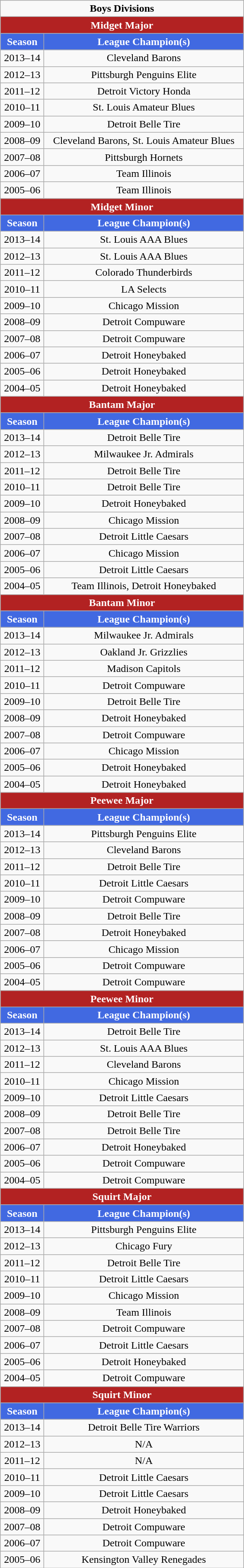<table class="wikitable sortable" style="text-align:center">
<tr>
<td colspan="2"><strong>Boys Divisions</strong></td>
</tr>
<tr>
<td colspan="5" style= "background: #B22222; color: #FFFFFF"><strong>Midget Major</strong></td>
</tr>
<tr>
<th width=60px style="background: #4169E1; color: #FFFFFF">Season</th>
<th width=300px style="background: #4169E1; color: #FFFFFF">League Champion(s)</th>
</tr>
<tr>
<td>2013–14</td>
<td>Cleveland Barons</td>
</tr>
<tr>
<td>2012–13</td>
<td>Pittsburgh Penguins Elite</td>
</tr>
<tr>
<td>2011–12</td>
<td>Detroit Victory Honda</td>
</tr>
<tr>
<td>2010–11</td>
<td>St. Louis Amateur Blues</td>
</tr>
<tr>
<td>2009–10</td>
<td>Detroit Belle Tire</td>
</tr>
<tr>
<td>2008–09</td>
<td>Cleveland Barons, St. Louis Amateur Blues</td>
</tr>
<tr>
<td>2007–08</td>
<td>Pittsburgh Hornets</td>
</tr>
<tr>
<td>2006–07</td>
<td>Team Illinois</td>
</tr>
<tr>
<td>2005–06</td>
<td>Team Illinois</td>
</tr>
<tr>
<td colspan="5" style= "background: #B22222; color: #FFFFFF"><strong>Midget Minor</strong></td>
</tr>
<tr>
<th width=60px style="background: #4169E1; color: #FFFFFF">Season</th>
<th width=300px style="background: #4169E1; color: #FFFFFF">League Champion(s)</th>
</tr>
<tr>
<td>2013–14</td>
<td>St. Louis AAA Blues</td>
</tr>
<tr>
<td>2012–13</td>
<td>St. Louis AAA Blues</td>
</tr>
<tr>
<td>2011–12</td>
<td>Colorado Thunderbirds</td>
</tr>
<tr>
<td>2010–11</td>
<td>LA Selects</td>
</tr>
<tr>
<td>2009–10</td>
<td>Chicago Mission</td>
</tr>
<tr>
<td>2008–09</td>
<td>Detroit Compuware</td>
</tr>
<tr>
<td>2007–08</td>
<td>Detroit Compuware</td>
</tr>
<tr>
<td>2006–07</td>
<td>Detroit Honeybaked</td>
</tr>
<tr>
<td>2005–06</td>
<td>Detroit Honeybaked</td>
</tr>
<tr>
<td>2004–05</td>
<td>Detroit Honeybaked</td>
</tr>
<tr>
<td colspan="5" style= "background: #B22222; color: #FFFFFF"><strong>Bantam Major</strong></td>
</tr>
<tr>
<th width=60px style="background: #4169E1; color: #FFFFFF">Season</th>
<th width=300px style="background: #4169E1; color: #FFFFFF">League Champion(s)</th>
</tr>
<tr>
<td>2013–14</td>
<td>Detroit Belle Tire</td>
</tr>
<tr>
<td>2012–13</td>
<td>Milwaukee Jr. Admirals</td>
</tr>
<tr>
<td>2011–12</td>
<td>Detroit Belle Tire</td>
</tr>
<tr>
<td>2010–11</td>
<td>Detroit Belle Tire</td>
</tr>
<tr>
<td>2009–10</td>
<td>Detroit Honeybaked</td>
</tr>
<tr>
<td>2008–09</td>
<td>Chicago Mission</td>
</tr>
<tr>
<td>2007–08</td>
<td>Detroit Little Caesars</td>
</tr>
<tr>
<td>2006–07</td>
<td>Chicago Mission</td>
</tr>
<tr>
<td>2005–06</td>
<td>Detroit Little Caesars</td>
</tr>
<tr>
<td>2004–05</td>
<td>Team Illinois, Detroit Honeybaked</td>
</tr>
<tr>
<td colspan="5" style= "background: #B22222; color: #FFFFFF"><strong>Bantam Minor</strong></td>
</tr>
<tr>
<th width=60px style="background: #4169E1; color: #FFFFFF">Season</th>
<th width=300px style="background: #4169E1; color: #FFFFFF">League Champion(s)</th>
</tr>
<tr>
<td>2013–14</td>
<td>Milwaukee Jr. Admirals</td>
</tr>
<tr>
<td>2012–13</td>
<td>Oakland Jr. Grizzlies</td>
</tr>
<tr>
<td>2011–12</td>
<td>Madison Capitols</td>
</tr>
<tr>
<td>2010–11</td>
<td>Detroit Compuware</td>
</tr>
<tr>
<td>2009–10</td>
<td>Detroit Belle Tire</td>
</tr>
<tr>
<td>2008–09</td>
<td>Detroit Honeybaked</td>
</tr>
<tr>
<td>2007–08</td>
<td>Detroit Compuware</td>
</tr>
<tr>
<td>2006–07</td>
<td>Chicago Mission</td>
</tr>
<tr>
<td>2005–06</td>
<td>Detroit Honeybaked</td>
</tr>
<tr>
<td>2004–05</td>
<td>Detroit Honeybaked</td>
</tr>
<tr>
<td colspan="5" style= "background: #B22222; color: #FFFFFF"><strong>Peewee Major</strong></td>
</tr>
<tr>
<th width=60px style="background: #4169E1; color: #FFFFFF">Season</th>
<th width=300px style="background: #4169E1; color: #FFFFFF">League Champion(s)</th>
</tr>
<tr>
<td>2013–14</td>
<td>Pittsburgh Penguins Elite</td>
</tr>
<tr>
<td>2012–13</td>
<td>Cleveland Barons</td>
</tr>
<tr>
<td>2011–12</td>
<td>Detroit Belle Tire</td>
</tr>
<tr>
<td>2010–11</td>
<td>Detroit Little Caesars</td>
</tr>
<tr>
<td>2009–10</td>
<td>Detroit Compuware</td>
</tr>
<tr>
<td>2008–09</td>
<td>Detroit Belle Tire</td>
</tr>
<tr>
<td>2007–08</td>
<td>Detroit Honeybaked</td>
</tr>
<tr>
<td>2006–07</td>
<td>Chicago Mission</td>
</tr>
<tr>
<td>2005–06</td>
<td>Detroit Compuware</td>
</tr>
<tr>
<td>2004–05</td>
<td>Detroit Compuware</td>
</tr>
<tr>
<td colspan="5" style= "background: #B22222; color: #FFFFFF"><strong>Peewee Minor</strong></td>
</tr>
<tr>
<th width=60px style="background: #4169E1; color: #FFFFFF">Season</th>
<th width=300px style="background: #4169E1; color: #FFFFFF">League Champion(s)</th>
</tr>
<tr>
<td>2013–14</td>
<td>Detroit Belle Tire</td>
</tr>
<tr>
<td>2012–13</td>
<td>St. Louis AAA Blues</td>
</tr>
<tr>
<td>2011–12</td>
<td>Cleveland Barons</td>
</tr>
<tr>
<td>2010–11</td>
<td>Chicago Mission</td>
</tr>
<tr>
<td>2009–10</td>
<td>Detroit Little Caesars</td>
</tr>
<tr>
<td>2008–09</td>
<td>Detroit Belle Tire</td>
</tr>
<tr>
<td>2007–08</td>
<td>Detroit Belle Tire</td>
</tr>
<tr>
<td>2006–07</td>
<td>Detroit Honeybaked</td>
</tr>
<tr>
<td>2005–06</td>
<td>Detroit Compuware</td>
</tr>
<tr>
<td>2004–05</td>
<td>Detroit Compuware</td>
</tr>
<tr>
<td colspan="5" style= "background: #B22222; color: #FFFFFF"><strong>Squirt Major</strong></td>
</tr>
<tr>
<th width=60px style="background: #4169E1; color: #FFFFFF">Season</th>
<th width=300px style="background: #4169E1; color: #FFFFFF">League Champion(s)</th>
</tr>
<tr>
<td>2013–14</td>
<td>Pittsburgh Penguins Elite</td>
</tr>
<tr>
<td>2012–13</td>
<td>Chicago Fury</td>
</tr>
<tr>
<td>2011–12</td>
<td>Detroit Belle Tire</td>
</tr>
<tr>
<td>2010–11</td>
<td>Detroit Little Caesars</td>
</tr>
<tr>
<td>2009–10</td>
<td>Chicago Mission</td>
</tr>
<tr>
<td>2008–09</td>
<td>Team Illinois</td>
</tr>
<tr>
<td>2007–08</td>
<td>Detroit Compuware</td>
</tr>
<tr>
<td>2006–07</td>
<td>Detroit Little Caesars</td>
</tr>
<tr>
<td>2005–06</td>
<td>Detroit Honeybaked</td>
</tr>
<tr>
<td>2004–05</td>
<td>Detroit Compuware</td>
</tr>
<tr>
<td colspan="5" style= "background: #B22222; color: #FFFFFF"><strong>Squirt Minor</strong></td>
</tr>
<tr>
<th width=60px style="background: #4169E1; color: #FFFFFF">Season</th>
<th width=300px style="background: #4169E1; color: #FFFFFF">League Champion(s)</th>
</tr>
<tr>
<td>2013–14</td>
<td>Detroit Belle Tire Warriors</td>
</tr>
<tr>
<td>2012–13</td>
<td>N/A</td>
</tr>
<tr>
<td>2011–12</td>
<td>N/A</td>
</tr>
<tr>
<td>2010–11</td>
<td>Detroit Little Caesars</td>
</tr>
<tr>
<td>2009–10</td>
<td>Detroit Little Caesars</td>
</tr>
<tr>
<td>2008–09</td>
<td>Detroit Honeybaked</td>
</tr>
<tr>
<td>2007–08</td>
<td>Detroit Compuware</td>
</tr>
<tr>
<td>2006–07</td>
<td>Detroit Compuware</td>
</tr>
<tr>
<td>2005–06</td>
<td>Kensington Valley Renegades</td>
</tr>
</table>
